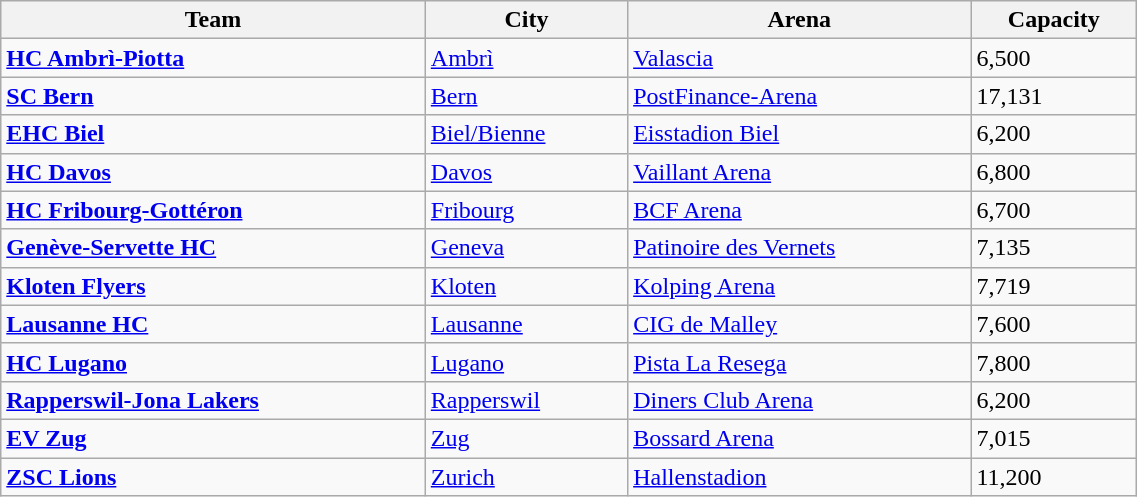<table class="wikitable" style="text-align:left" width=60%>
<tr>
<th>Team</th>
<th>City</th>
<th>Arena</th>
<th>Capacity</th>
</tr>
<tr>
<td><strong><a href='#'>HC Ambrì-Piotta</a></strong></td>
<td><a href='#'>Ambrì</a></td>
<td><a href='#'>Valascia</a></td>
<td>6,500</td>
</tr>
<tr>
<td><strong><a href='#'>SC Bern</a></strong></td>
<td><a href='#'>Bern</a></td>
<td><a href='#'>PostFinance-Arena</a></td>
<td>17,131</td>
</tr>
<tr>
<td><strong><a href='#'>EHC Biel</a></strong></td>
<td><a href='#'>Biel/Bienne</a></td>
<td><a href='#'>Eisstadion Biel</a></td>
<td>6,200</td>
</tr>
<tr>
<td><strong><a href='#'>HC Davos</a></strong></td>
<td><a href='#'>Davos</a></td>
<td><a href='#'>Vaillant Arena</a></td>
<td>6,800</td>
</tr>
<tr>
<td><strong><a href='#'>HC Fribourg-Gottéron</a></strong></td>
<td><a href='#'>Fribourg</a></td>
<td><a href='#'>BCF Arena</a></td>
<td>6,700</td>
</tr>
<tr>
<td><strong><a href='#'>Genève-Servette HC</a></strong></td>
<td><a href='#'>Geneva</a></td>
<td><a href='#'>Patinoire des Vernets</a></td>
<td>7,135</td>
</tr>
<tr>
<td><strong><a href='#'>Kloten Flyers</a></strong></td>
<td><a href='#'>Kloten</a></td>
<td><a href='#'>Kolping Arena</a></td>
<td>7,719</td>
</tr>
<tr>
<td><strong><a href='#'>Lausanne HC</a></strong></td>
<td><a href='#'>Lausanne</a></td>
<td><a href='#'>CIG de Malley</a></td>
<td>7,600</td>
</tr>
<tr>
<td><strong><a href='#'>HC Lugano</a></strong></td>
<td><a href='#'>Lugano</a></td>
<td><a href='#'>Pista La Resega</a></td>
<td>7,800</td>
</tr>
<tr>
<td><strong><a href='#'>Rapperswil-Jona Lakers</a></strong></td>
<td><a href='#'>Rapperswil</a></td>
<td><a href='#'>Diners Club Arena</a></td>
<td>6,200</td>
</tr>
<tr>
<td><strong><a href='#'>EV Zug</a></strong></td>
<td><a href='#'>Zug</a></td>
<td><a href='#'>Bossard Arena</a></td>
<td>7,015</td>
</tr>
<tr>
<td><strong><a href='#'>ZSC Lions</a></strong></td>
<td><a href='#'>Zurich</a></td>
<td><a href='#'>Hallenstadion</a></td>
<td>11,200</td>
</tr>
</table>
